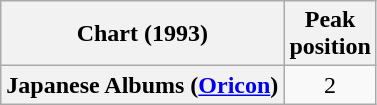<table class="wikitable plainrowheaders" style="text-align:center">
<tr>
<th scope="col">Chart (1993)</th>
<th scope="col">Peak<br> position</th>
</tr>
<tr>
<th scope="row">Japanese Albums (<a href='#'>Oricon</a>)</th>
<td>2</td>
</tr>
</table>
